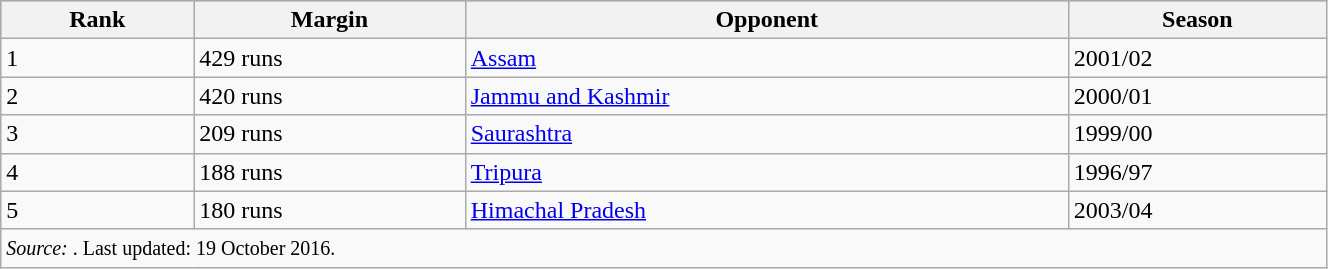<table class="wikitable" width=70%>
<tr bgcolor=#87cef>
<th>Rank</th>
<th>Margin</th>
<th>Opponent</th>
<th>Season</th>
</tr>
<tr>
<td>1</td>
<td>429 runs</td>
<td><a href='#'>Assam</a></td>
<td>2001/02</td>
</tr>
<tr>
<td>2</td>
<td>420 runs</td>
<td><a href='#'>Jammu and Kashmir</a></td>
<td>2000/01</td>
</tr>
<tr>
<td>3</td>
<td>209 runs</td>
<td><a href='#'>Saurashtra</a></td>
<td>1999/00</td>
</tr>
<tr>
<td>4</td>
<td>188 runs</td>
<td><a href='#'>Tripura</a></td>
<td>1996/97</td>
</tr>
<tr>
<td>5</td>
<td>180 runs</td>
<td><a href='#'>Himachal Pradesh</a></td>
<td>2003/04</td>
</tr>
<tr>
<td colspan=4><small><em>Source: </em>. Last updated: 19 October 2016.</small></td>
</tr>
</table>
